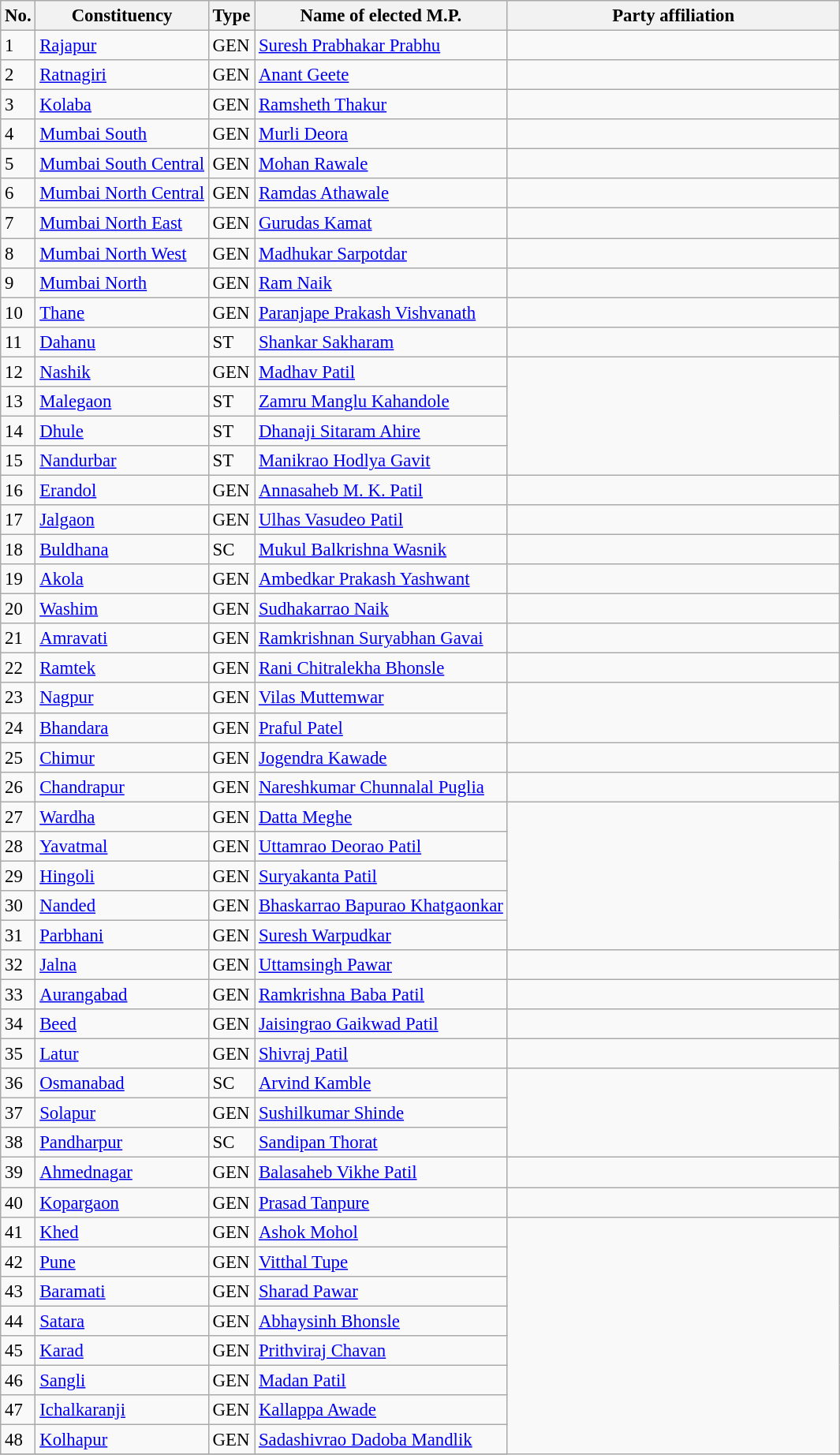<table class="wikitable" style="font-size:95%;">
<tr>
<th>No.</th>
<th>Constituency</th>
<th>Type</th>
<th>Name of elected M.P.</th>
<th colspan="2" style="width:18em">Party affiliation</th>
</tr>
<tr>
<td>1</td>
<td><a href='#'>Rajapur</a></td>
<td>GEN</td>
<td><a href='#'>Suresh Prabhakar Prabhu</a></td>
<td></td>
</tr>
<tr>
<td>2</td>
<td><a href='#'>Ratnagiri</a></td>
<td>GEN</td>
<td><a href='#'>Anant Geete</a></td>
</tr>
<tr>
<td>3</td>
<td><a href='#'>Kolaba</a></td>
<td>GEN</td>
<td><a href='#'>Ramsheth Thakur</a></td>
<td></td>
</tr>
<tr>
<td>4</td>
<td><a href='#'>Mumbai South</a></td>
<td>GEN</td>
<td><a href='#'>Murli Deora</a></td>
<td></td>
</tr>
<tr>
<td>5</td>
<td><a href='#'>Mumbai South Central</a></td>
<td>GEN</td>
<td><a href='#'>Mohan Rawale</a></td>
<td></td>
</tr>
<tr>
<td>6</td>
<td><a href='#'>Mumbai North Central</a></td>
<td>GEN</td>
<td><a href='#'>Ramdas Athawale</a></td>
<td></td>
</tr>
<tr>
<td>7</td>
<td><a href='#'>Mumbai North East</a></td>
<td>GEN</td>
<td><a href='#'>Gurudas Kamat</a></td>
<td></td>
</tr>
<tr>
<td>8</td>
<td><a href='#'>Mumbai North West</a></td>
<td>GEN</td>
<td><a href='#'>Madhukar Sarpotdar</a></td>
<td></td>
</tr>
<tr>
<td>9</td>
<td><a href='#'>Mumbai North</a></td>
<td>GEN</td>
<td><a href='#'>Ram Naik</a></td>
<td></td>
</tr>
<tr>
<td>10</td>
<td><a href='#'>Thane</a></td>
<td>GEN</td>
<td><a href='#'>Paranjape Prakash Vishvanath</a></td>
<td></td>
</tr>
<tr>
<td>11</td>
<td><a href='#'>Dahanu</a></td>
<td>ST</td>
<td><a href='#'>Shankar Sakharam</a></td>
<td></td>
</tr>
<tr>
<td>12</td>
<td><a href='#'>Nashik</a></td>
<td>GEN</td>
<td><a href='#'>Madhav Patil</a></td>
</tr>
<tr>
<td>13</td>
<td><a href='#'>Malegaon</a></td>
<td>ST</td>
<td><a href='#'>Zamru Manglu Kahandole</a></td>
</tr>
<tr>
<td>14</td>
<td><a href='#'>Dhule</a></td>
<td>ST</td>
<td><a href='#'>Dhanaji Sitaram Ahire</a></td>
</tr>
<tr>
<td>15</td>
<td><a href='#'>Nandurbar</a></td>
<td>ST</td>
<td><a href='#'>Manikrao Hodlya Gavit</a></td>
</tr>
<tr>
<td>16</td>
<td><a href='#'>Erandol</a></td>
<td>GEN</td>
<td><a href='#'>Annasaheb M. K. Patil</a></td>
<td></td>
</tr>
<tr>
<td>17</td>
<td><a href='#'>Jalgaon</a></td>
<td>GEN</td>
<td><a href='#'>Ulhas Vasudeo Patil</a></td>
<td></td>
</tr>
<tr>
<td>18</td>
<td><a href='#'>Buldhana</a></td>
<td>SC</td>
<td><a href='#'>Mukul Balkrishna Wasnik</a></td>
</tr>
<tr>
<td>19</td>
<td><a href='#'>Akola</a></td>
<td>GEN</td>
<td><a href='#'>Ambedkar Prakash Yashwant</a></td>
<td></td>
</tr>
<tr>
<td>20</td>
<td><a href='#'>Washim</a></td>
<td>GEN</td>
<td><a href='#'>Sudhakarrao Naik</a></td>
<td></td>
</tr>
<tr>
<td>21</td>
<td><a href='#'>Amravati</a></td>
<td>GEN</td>
<td><a href='#'>Ramkrishnan Suryabhan Gavai</a></td>
<td></td>
</tr>
<tr>
<td>22</td>
<td><a href='#'>Ramtek</a></td>
<td>GEN</td>
<td><a href='#'>Rani Chitralekha Bhonsle</a></td>
<td></td>
</tr>
<tr>
<td>23</td>
<td><a href='#'>Nagpur</a></td>
<td>GEN</td>
<td><a href='#'>Vilas Muttemwar</a></td>
</tr>
<tr>
<td>24</td>
<td><a href='#'>Bhandara</a></td>
<td>GEN</td>
<td><a href='#'>Praful Patel</a></td>
</tr>
<tr>
<td>25</td>
<td><a href='#'>Chimur</a></td>
<td>GEN</td>
<td><a href='#'>Jogendra Kawade</a></td>
<td></td>
</tr>
<tr>
<td>26</td>
<td><a href='#'>Chandrapur</a></td>
<td>GEN</td>
<td><a href='#'>Nareshkumar Chunnalal Puglia</a></td>
<td></td>
</tr>
<tr>
<td>27</td>
<td><a href='#'>Wardha</a></td>
<td>GEN</td>
<td><a href='#'>Datta Meghe</a></td>
</tr>
<tr>
<td>28</td>
<td><a href='#'>Yavatmal</a></td>
<td>GEN</td>
<td><a href='#'>Uttamrao Deorao Patil</a></td>
</tr>
<tr>
<td>29</td>
<td><a href='#'>Hingoli</a></td>
<td>GEN</td>
<td><a href='#'>Suryakanta Patil</a></td>
</tr>
<tr>
<td>30</td>
<td><a href='#'>Nanded</a></td>
<td>GEN</td>
<td><a href='#'>Bhaskarrao Bapurao Khatgaonkar</a></td>
</tr>
<tr>
<td>31</td>
<td><a href='#'>Parbhani</a></td>
<td>GEN</td>
<td><a href='#'>Suresh Warpudkar</a></td>
</tr>
<tr>
<td>32</td>
<td><a href='#'>Jalna</a></td>
<td>GEN</td>
<td><a href='#'>Uttamsingh Pawar</a></td>
<td></td>
</tr>
<tr>
<td>33</td>
<td><a href='#'>Aurangabad</a></td>
<td>GEN</td>
<td><a href='#'>Ramkrishna Baba Patil</a></td>
<td></td>
</tr>
<tr>
<td>34</td>
<td><a href='#'>Beed</a></td>
<td>GEN</td>
<td><a href='#'>Jaisingrao Gaikwad Patil</a></td>
<td></td>
</tr>
<tr>
<td>35</td>
<td><a href='#'>Latur</a></td>
<td>GEN</td>
<td><a href='#'>Shivraj Patil</a></td>
<td></td>
</tr>
<tr>
<td>36</td>
<td><a href='#'>Osmanabad</a></td>
<td>SC</td>
<td><a href='#'>Arvind Kamble</a></td>
</tr>
<tr>
<td>37</td>
<td><a href='#'>Solapur</a></td>
<td>GEN</td>
<td><a href='#'>Sushilkumar Shinde</a></td>
</tr>
<tr>
<td>38</td>
<td><a href='#'>Pandharpur</a></td>
<td>SC</td>
<td><a href='#'>Sandipan Thorat</a></td>
</tr>
<tr>
<td>39</td>
<td><a href='#'>Ahmednagar</a></td>
<td>GEN</td>
<td><a href='#'>Balasaheb Vikhe Patil</a></td>
<td></td>
</tr>
<tr>
<td>40</td>
<td><a href='#'>Kopargaon</a></td>
<td>GEN</td>
<td><a href='#'>Prasad Tanpure</a></td>
<td></td>
</tr>
<tr>
<td>41</td>
<td><a href='#'>Khed</a></td>
<td>GEN</td>
<td><a href='#'>Ashok Mohol</a></td>
</tr>
<tr>
<td>42</td>
<td><a href='#'>Pune</a></td>
<td>GEN</td>
<td><a href='#'>Vitthal Tupe</a></td>
</tr>
<tr>
<td>43</td>
<td><a href='#'>Baramati</a></td>
<td>GEN</td>
<td><a href='#'>Sharad Pawar</a></td>
</tr>
<tr>
<td>44</td>
<td><a href='#'>Satara</a></td>
<td>GEN</td>
<td><a href='#'>Abhaysinh Bhonsle</a></td>
</tr>
<tr>
<td>45</td>
<td><a href='#'>Karad</a></td>
<td>GEN</td>
<td><a href='#'>Prithviraj Chavan</a></td>
</tr>
<tr>
<td>46</td>
<td><a href='#'>Sangli</a></td>
<td>GEN</td>
<td><a href='#'>Madan Patil</a></td>
</tr>
<tr>
<td>47</td>
<td><a href='#'>Ichalkaranji</a></td>
<td>GEN</td>
<td><a href='#'>Kallappa Awade</a></td>
</tr>
<tr>
<td>48</td>
<td><a href='#'>Kolhapur</a></td>
<td>GEN</td>
<td><a href='#'>Sadashivrao Dadoba Mandlik</a></td>
</tr>
<tr>
</tr>
</table>
